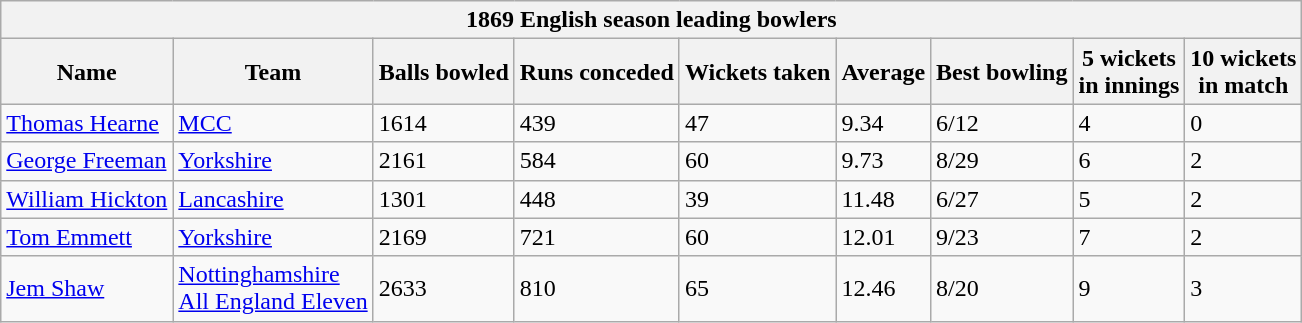<table class="wikitable">
<tr>
<th bgcolor="#efefef" colspan="9">1869 English season leading bowlers</th>
</tr>
<tr bgcolor="#efefef">
<th>Name</th>
<th>Team</th>
<th>Balls bowled</th>
<th>Runs conceded</th>
<th>Wickets taken</th>
<th>Average</th>
<th>Best bowling</th>
<th>5 wickets<br>in innings</th>
<th>10 wickets<br>in match</th>
</tr>
<tr>
<td><a href='#'>Thomas Hearne</a></td>
<td><a href='#'>MCC</a></td>
<td>1614</td>
<td>439</td>
<td>47</td>
<td>9.34</td>
<td>6/12</td>
<td>4</td>
<td>0</td>
</tr>
<tr>
<td><a href='#'>George Freeman</a></td>
<td><a href='#'>Yorkshire</a></td>
<td>2161</td>
<td>584</td>
<td>60</td>
<td>9.73</td>
<td>8/29</td>
<td>6</td>
<td>2</td>
</tr>
<tr>
<td><a href='#'>William Hickton</a></td>
<td><a href='#'>Lancashire</a></td>
<td>1301</td>
<td>448</td>
<td>39</td>
<td>11.48</td>
<td>6/27</td>
<td>5</td>
<td>2</td>
</tr>
<tr>
<td><a href='#'>Tom Emmett</a></td>
<td><a href='#'>Yorkshire</a></td>
<td>2169</td>
<td>721</td>
<td>60</td>
<td>12.01</td>
<td>9/23</td>
<td>7</td>
<td>2</td>
</tr>
<tr>
<td><a href='#'>Jem Shaw</a></td>
<td><a href='#'>Nottinghamshire</a><br><a href='#'>All England Eleven</a></td>
<td>2633</td>
<td>810</td>
<td>65</td>
<td>12.46</td>
<td>8/20</td>
<td>9</td>
<td>3</td>
</tr>
</table>
